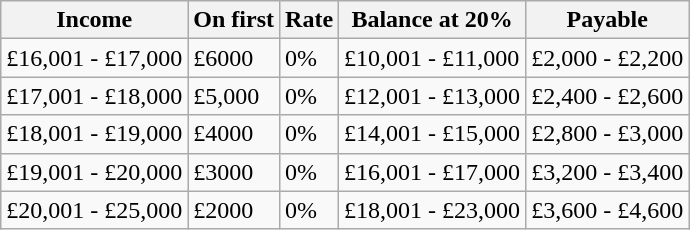<table class="wikitable">
<tr>
<th>Income</th>
<th>On first</th>
<th>Rate</th>
<th>Balance at 20%</th>
<th>Payable</th>
</tr>
<tr>
<td>£16,001 - £17,000</td>
<td>£6000</td>
<td>0%</td>
<td>£10,001 - £11,000</td>
<td>£2,000 - £2,200</td>
</tr>
<tr>
<td>£17,001 - £18,000</td>
<td>£5,000</td>
<td>0%</td>
<td>£12,001 - £13,000</td>
<td>£2,400 - £2,600</td>
</tr>
<tr>
<td>£18,001 - £19,000</td>
<td>£4000</td>
<td>0%</td>
<td>£14,001 - £15,000</td>
<td>£2,800 - £3,000</td>
</tr>
<tr>
<td>£19,001 - £20,000</td>
<td>£3000</td>
<td>0%</td>
<td>£16,001 - £17,000</td>
<td>£3,200 - £3,400</td>
</tr>
<tr>
<td>£20,001 - £25,000</td>
<td>£2000</td>
<td>0%</td>
<td>£18,001 - £23,000</td>
<td>£3,600 - £4,600</td>
</tr>
</table>
